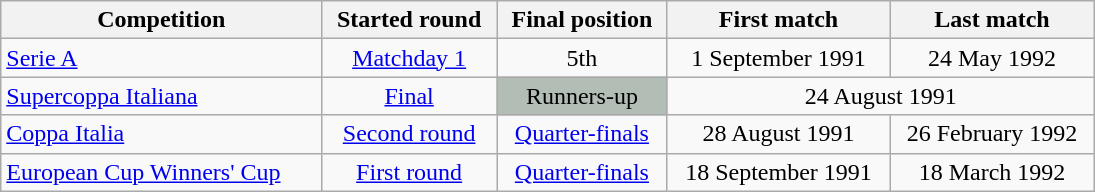<table class=wikitable style="text-align:center; width:730px">
<tr>
<th style=text-align:center; width:150px;>Competition</th>
<th style=text-align:center; width:100px;>Started round</th>
<th style=text-align:center; width:100px;>Final position</th>
<th style=text-align:center; width:150px;>First match</th>
<th style=text-align:center; width:140px;>Last match</th>
</tr>
<tr>
<td style=text-align:left;><a href='#'>Serie A</a></td>
<td><a href='#'>Matchday 1</a></td>
<td>5th</td>
<td>1 September 1991</td>
<td>24 May 1992</td>
</tr>
<tr>
<td style=text-align:left;><a href='#'>Supercoppa Italiana</a></td>
<td><a href='#'>Final</a></td>
<td style=background:#B2BEB5;>Runners-up</td>
<td colspan=2>24 August 1991</td>
</tr>
<tr>
<td style=text-align:left;><a href='#'>Coppa Italia</a></td>
<td><a href='#'>Second round</a></td>
<td><a href='#'>Quarter-finals</a></td>
<td>28 August 1991</td>
<td>26 February 1992</td>
</tr>
<tr>
<td style=text-align:left;><a href='#'>European Cup Winners' Cup</a></td>
<td><a href='#'>First round</a></td>
<td><a href='#'>Quarter-finals</a></td>
<td>18 September 1991</td>
<td>18 March 1992</td>
</tr>
</table>
